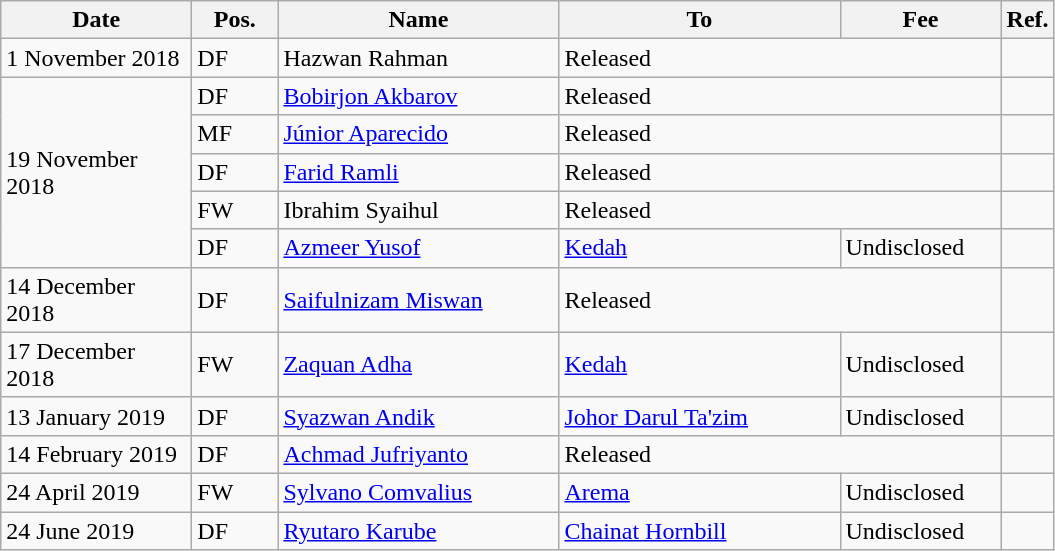<table class="wikitable">
<tr>
<th style="width:120px">Date</th>
<th style="width:50px">Pos.</th>
<th style="width:180px">Name</th>
<th style="width:180px">To</th>
<th style="width:100px">Fee</th>
<th style="width:20px">Ref.</th>
</tr>
<tr>
<td>1 November 2018</td>
<td>DF</td>
<td> Hazwan Rahman</td>
<td colspan=2>Released</td>
<td></td>
</tr>
<tr>
<td rowspan=5>19 November 2018</td>
<td>DF</td>
<td> <a href='#'>Bobirjon Akbarov</a></td>
<td colspan=2>Released</td>
<td></td>
</tr>
<tr>
<td>MF</td>
<td> <a href='#'>Júnior Aparecido</a></td>
<td colspan=2>Released</td>
<td></td>
</tr>
<tr>
<td>DF</td>
<td> <a href='#'>Farid Ramli</a></td>
<td colspan=2>Released</td>
<td></td>
</tr>
<tr>
<td>FW</td>
<td> Ibrahim Syaihul</td>
<td colspan=2>Released</td>
<td></td>
</tr>
<tr>
<td>DF</td>
<td> <a href='#'>Azmeer Yusof</a></td>
<td> <a href='#'>Kedah</a></td>
<td>Undisclosed</td>
<td></td>
</tr>
<tr>
<td>14 December 2018</td>
<td>DF</td>
<td> <a href='#'>Saifulnizam Miswan</a></td>
<td colspan=2>Released</td>
<td></td>
</tr>
<tr>
<td>17 December 2018</td>
<td>FW</td>
<td> <a href='#'>Zaquan Adha</a></td>
<td> <a href='#'>Kedah</a></td>
<td>Undisclosed</td>
<td></td>
</tr>
<tr>
<td>13 January 2019</td>
<td>DF</td>
<td> <a href='#'>Syazwan Andik</a></td>
<td> <a href='#'>Johor Darul Ta'zim</a></td>
<td>Undisclosed</td>
<td></td>
</tr>
<tr>
<td>14 February 2019</td>
<td>DF</td>
<td> <a href='#'>Achmad Jufriyanto</a></td>
<td colspan=2>Released</td>
<td></td>
</tr>
<tr>
<td>24 April 2019</td>
<td>FW</td>
<td> <a href='#'>Sylvano Comvalius</a></td>
<td> <a href='#'>Arema</a></td>
<td>Undisclosed</td>
<td></td>
</tr>
<tr>
<td>24 June 2019</td>
<td>DF</td>
<td> <a href='#'>Ryutaro Karube</a></td>
<td> <a href='#'>Chainat Hornbill</a></td>
<td>Undisclosed</td>
<td></td>
</tr>
</table>
